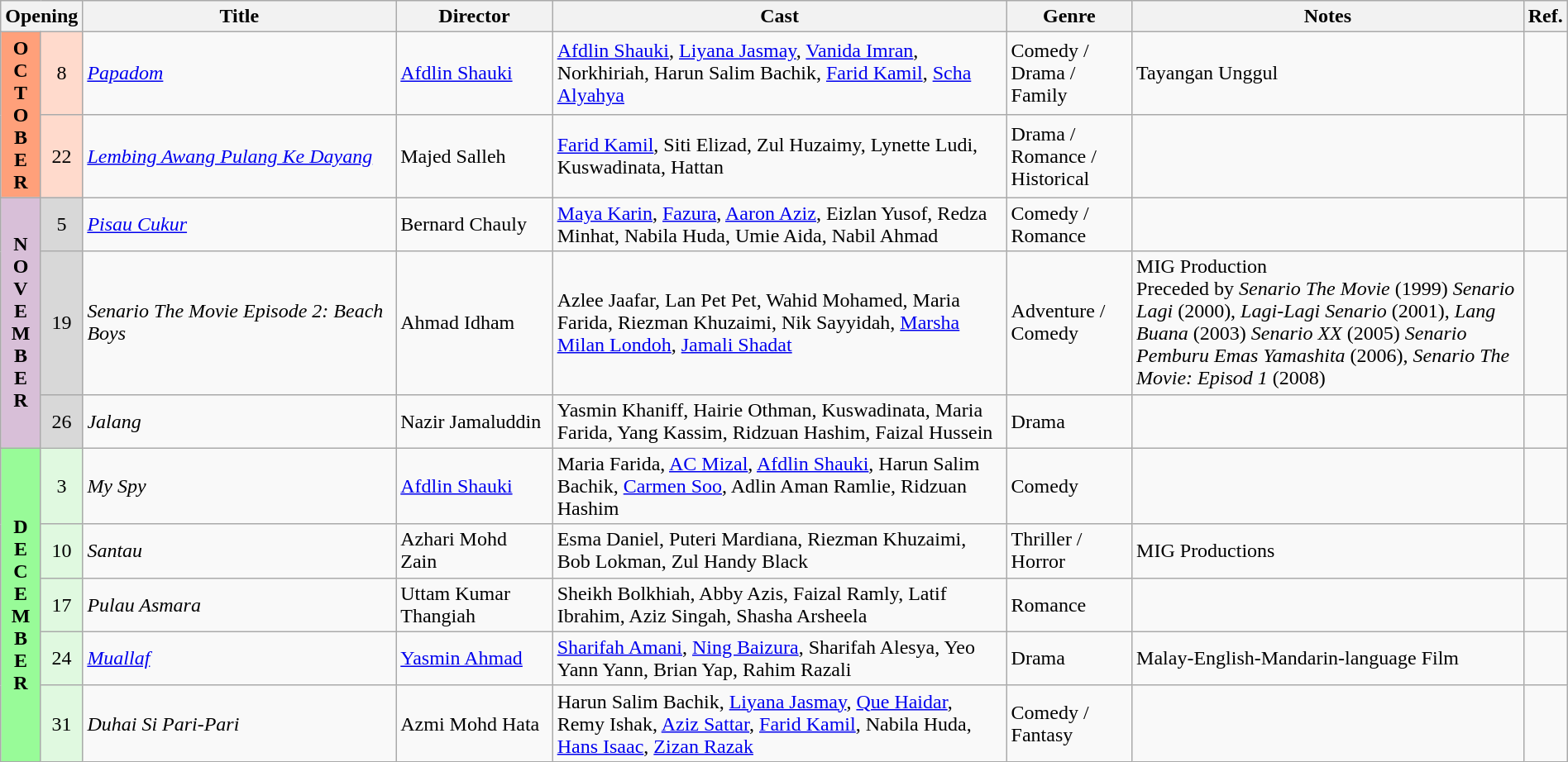<table class="wikitable" width="100%">
<tr>
<th colspan="2">Opening</th>
<th style="width:20%;">Title</th>
<th style="width:10%;">Director</th>
<th>Cast</th>
<th style="width:8%">Genre</th>
<th style="width:25%">Notes</th>
<th>Ref.</th>
</tr>
<tr>
<th rowspan=2 style="text-align:center; background:#ffa07a;">O<br>C<br>T<br>O<br>B<br>E<br>R</th>
<td rowspan=1 style="text-align:center; background:#ffdacc;">8</td>
<td><em><a href='#'>Papadom</a></em></td>
<td><a href='#'>Afdlin Shauki</a></td>
<td><a href='#'>Afdlin Shauki</a>, <a href='#'>Liyana Jasmay</a>, <a href='#'>Vanida Imran</a>, Norkhiriah, Harun Salim Bachik, <a href='#'>Farid Kamil</a>, <a href='#'>Scha Alyahya</a></td>
<td>Comedy / Drama / Family</td>
<td>Tayangan Unggul</td>
<td></td>
</tr>
<tr>
<td rowspan=1 style="text-align:center; background:#ffdacc;">22</td>
<td><em><a href='#'>Lembing Awang Pulang Ke Dayang</a></em></td>
<td>Majed Salleh</td>
<td><a href='#'>Farid Kamil</a>, Siti Elizad, Zul Huzaimy, Lynette Ludi, Kuswadinata, Hattan</td>
<td>Drama / Romance / Historical</td>
<td></td>
<td></td>
</tr>
<tr>
<th rowspan=3 style="text-align:center; background:thistle;">N<br>O<br>V<br>E<br>M<br>B<br>E<br>R</th>
<td rowspan=1 style="text-align:center; background:#d8d8d8;">5</td>
<td><em><a href='#'>Pisau Cukur</a></em></td>
<td>Bernard Chauly</td>
<td><a href='#'>Maya Karin</a>, <a href='#'>Fazura</a>, <a href='#'>Aaron Aziz</a>, Eizlan Yusof, Redza Minhat, Nabila Huda, Umie Aida, Nabil Ahmad</td>
<td>Comedy / Romance</td>
<td></td>
<td></td>
</tr>
<tr>
<td rowspan=1 style="text-align:center; background:#d8d8d8;">19</td>
<td><em>Senario The Movie Episode 2: Beach Boys</em></td>
<td>Ahmad Idham</td>
<td>Azlee Jaafar, Lan Pet Pet, Wahid Mohamed, Maria Farida, Riezman Khuzaimi, Nik Sayyidah, <a href='#'>Marsha Milan Londoh</a>, <a href='#'>Jamali Shadat</a></td>
<td>Adventure / Comedy</td>
<td>MIG Production <br> Preceded by <em>Senario The Movie</em> (1999) <em>Senario Lagi</em> (2000), <em>Lagi-Lagi Senario</em> (2001), <em>Lang Buana</em> (2003) <em>Senario XX</em> (2005) <em>Senario Pemburu Emas Yamashita</em> (2006), <em>Senario The Movie: Episod 1</em> (2008)</td>
<td></td>
</tr>
<tr>
<td rowspan=1 style="text-align:center; background:#d8d8d8;">26</td>
<td><em>Jalang</em></td>
<td>Nazir Jamaluddin</td>
<td>Yasmin Khaniff, Hairie Othman, Kuswadinata, Maria Farida, Yang Kassim, Ridzuan Hashim, Faizal Hussein</td>
<td>Drama</td>
<td></td>
<td></td>
</tr>
<tr>
<th rowspan=5 style="text-align:center; background:#98fb98;">D<br>E<br>C<br>E<br>M<br>B<br>E<br>R</th>
<td rowspan=1 style="text-align:center; background:#e0f9e0;">3</td>
<td><em>My Spy</em></td>
<td><a href='#'>Afdlin Shauki</a></td>
<td>Maria Farida, <a href='#'>AC Mizal</a>, <a href='#'>Afdlin Shauki</a>, Harun Salim Bachik, <a href='#'>Carmen Soo</a>, Adlin Aman Ramlie, Ridzuan Hashim</td>
<td>Comedy</td>
<td></td>
<td></td>
</tr>
<tr>
<td rowspan=1 style="text-align:center; background:#e0f9e0;">10</td>
<td><em>Santau</em></td>
<td>Azhari Mohd Zain</td>
<td>Esma Daniel, Puteri Mardiana, Riezman Khuzaimi, Bob Lokman, Zul Handy Black</td>
<td>Thriller / Horror</td>
<td>MIG Productions</td>
<td></td>
</tr>
<tr>
<td rowspan=1 style="text-align:center; background:#e0f9e0;">17</td>
<td><em>Pulau Asmara</em></td>
<td>Uttam Kumar Thangiah</td>
<td>Sheikh Bolkhiah, Abby Azis, Faizal Ramly, Latif Ibrahim, Aziz Singah, Shasha Arsheela</td>
<td>Romance</td>
<td></td>
<td></td>
</tr>
<tr>
<td rowspan=1 style="text-align:center; background:#e0f9e0;">24</td>
<td><em><a href='#'>Muallaf</a></em></td>
<td><a href='#'>Yasmin Ahmad</a></td>
<td><a href='#'>Sharifah Amani</a>, <a href='#'>Ning Baizura</a>, Sharifah Alesya, Yeo Yann Yann, Brian Yap, Rahim Razali</td>
<td>Drama</td>
<td>Malay-English-Mandarin-language Film</td>
<td></td>
</tr>
<tr>
<td rowspan=1 style="text-align:center; background:#e0f9e0;">31</td>
<td><em>Duhai Si Pari-Pari</em></td>
<td>Azmi Mohd Hata</td>
<td>Harun Salim Bachik, <a href='#'>Liyana Jasmay</a>, <a href='#'>Que Haidar</a>, Remy Ishak, <a href='#'>Aziz Sattar</a>, <a href='#'>Farid Kamil</a>, Nabila Huda, <a href='#'>Hans Isaac</a>, <a href='#'>Zizan Razak</a></td>
<td>Comedy / Fantasy</td>
<td></td>
<td></td>
</tr>
</table>
